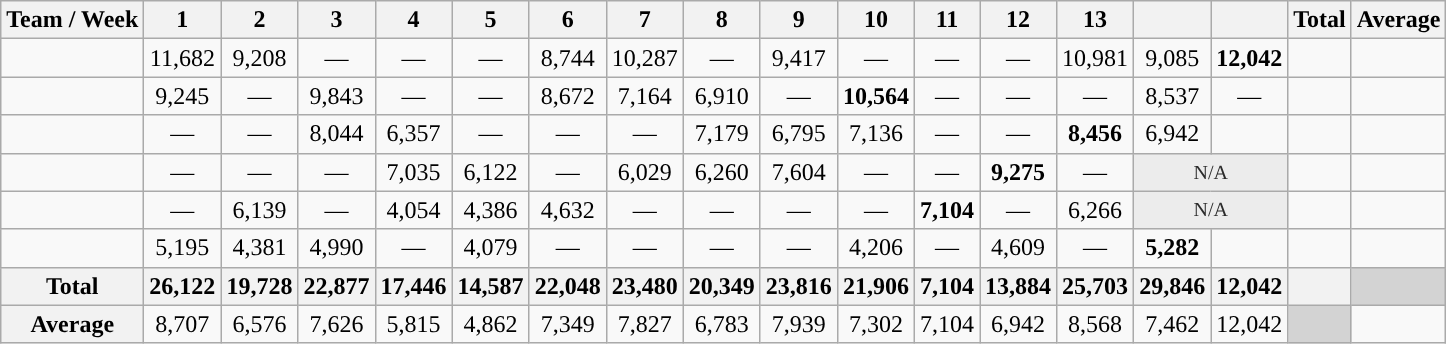<table class="wikitable" style="text-align:center;">
<tr>
<th>Team / Week</th>
<th>1</th>
<th>2</th>
<th>3</th>
<th>4</th>
<th>5</th>
<th>6</th>
<th>7</th>
<th>8</th>
<th>9</th>
<th>10</th>
<th>11</th>
<th>12</th>
<th>13</th>
<th></th>
<th></th>
<th>Total</th>
<th>Average</th>
</tr>
<tr>
<td align=left></td>
<td>11,682</td>
<td>9,208</td>
<td>—</td>
<td>—</td>
<td>—</td>
<td>8,744</td>
<td>10,287</td>
<td>—</td>
<td>9,417</td>
<td>—</td>
<td>—</td>
<td>—</td>
<td>10,981</td>
<td>9,085</td>
<td><strong>12,042</strong></td>
<td></td>
<td><strong></strong></td>
</tr>
<tr>
<td align=left><strong></strong></td>
<td>9,245</td>
<td>—</td>
<td>9,843</td>
<td>—</td>
<td>—</td>
<td>8,672</td>
<td>7,164</td>
<td>6,910</td>
<td>—</td>
<td><strong>10,564</strong></td>
<td>—</td>
<td>—</td>
<td>—</td>
<td>8,537</td>
<td>—</td>
<td></td>
<td><strong></strong></td>
</tr>
<tr>
<td align=left><strong></strong></td>
<td>—</td>
<td>—</td>
<td>8,044</td>
<td>6,357</td>
<td>—</td>
<td>—</td>
<td>—</td>
<td>7,179</td>
<td>6,795</td>
<td>7,136</td>
<td>—</td>
<td>—</td>
<td><strong>8,456</strong></td>
<td>6,942</td>
<td></td>
<td></td>
<td><strong></strong></td>
</tr>
<tr>
<td align=left><strong></strong></td>
<td>—</td>
<td>—</td>
<td>—</td>
<td>7,035</td>
<td>6,122</td>
<td>—</td>
<td>6,029</td>
<td>6,260</td>
<td>7,604</td>
<td>—</td>
<td>—</td>
<td><strong>9,275</strong></td>
<td>—</td>
<td colspan=2 data-sort-value="" style="background: #ececec; color: #2C2C2C; vertical-align: middle; font-size: smaller; text-align: center; " class="table-na">N/A</td>
<td></td>
<td><strong></strong></td>
</tr>
<tr>
<td align=left></td>
<td>—</td>
<td>6,139</td>
<td>—</td>
<td>4,054</td>
<td>4,386</td>
<td>4,632</td>
<td>—</td>
<td>—</td>
<td>—</td>
<td>—</td>
<td><strong>7,104</strong></td>
<td>—</td>
<td>6,266</td>
<td colspan=2 data-sort-value="" style="background: #ececec; color: #2C2C2C; vertical-align: middle; font-size: smaller; text-align: center; " class="table-na">N/A</td>
<td></td>
<td><strong></strong></td>
</tr>
<tr>
<td align=left><strong></strong></td>
<td>5,195</td>
<td>4,381</td>
<td>4,990</td>
<td>—</td>
<td>4,079</td>
<td>—</td>
<td>—</td>
<td>—</td>
<td>—</td>
<td>4,206</td>
<td>—</td>
<td>4,609</td>
<td>—</td>
<td><strong>5,282</strong></td>
<td></td>
<td></td>
<td><strong></strong></td>
</tr>
<tr>
<th>Total </th>
<th>26,122 </th>
<th>19,728 </th>
<th>22,877 </th>
<th>17,446 </th>
<th>14,587 </th>
<th>22,048 </th>
<th>23,480 </th>
<th>20,349 </th>
<th>23,816 </th>
<th>21,906 </th>
<th>7,104  </th>
<th>13,884 </th>
<th>25,703 </th>
<th>29,846 </th>
<th>12,042 </th>
<th> </th>
<td bgcolor=lightgrey> </td>
</tr>
<tr>
<th>Average</th>
<td>8,707 </td>
<td>6,576 </td>
<td>7,626 </td>
<td>5,815 </td>
<td>4,862 </td>
<td>7,349 </td>
<td>7,827 </td>
<td>6,783 </td>
<td>7,939 </td>
<td>7,302 </td>
<td>7,104 </td>
<td>6,942 </td>
<td>8,568 </td>
<td>7,462 </td>
<td>12,042 </td>
<td bgcolor=lightgrey> </td>
<td></td>
</tr>
</table>
